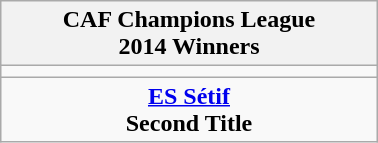<table class="wikitable" style="text-align: center; margin: 0 auto; width: 20%">
<tr>
<th>CAF Champions League<br>2014 Winners</th>
</tr>
<tr>
<td></td>
</tr>
<tr>
<td><strong><a href='#'>ES Sétif</a></strong><br><strong>Second Title</strong></td>
</tr>
</table>
